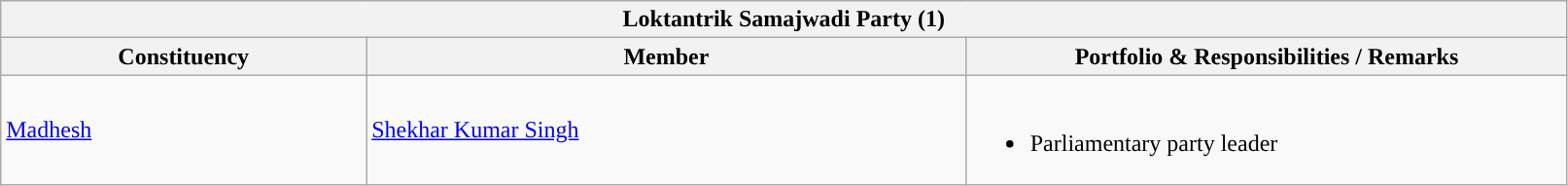<table class="wikitable sortable mw-collapsible">
<tr>
<th colspan="3" style="width: 800pt; background:">Loktantrik Samajwadi Party (1)</th>
</tr>
<tr>
<th style="width:150pt; background:">Constituency</th>
<th style="width:250pt; background:">Member</th>
<th style="width:250pt; background:">Portfolio & Responsibilities / Remarks</th>
</tr>
<tr>
<td><a href='#'>Madhesh</a></td>
<td><a href='#'>Shekhar Kumar Singh</a></td>
<td><br><ul><li>Parliamentary party leader</li></ul></td>
</tr>
</table>
